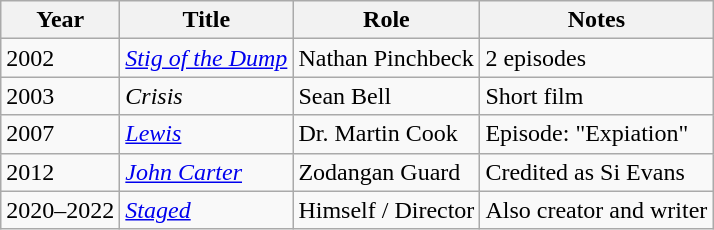<table class="wikitable">
<tr>
<th>Year</th>
<th>Title</th>
<th>Role</th>
<th>Notes</th>
</tr>
<tr>
<td>2002</td>
<td><em><a href='#'>Stig of the Dump</a></em></td>
<td>Nathan Pinchbeck</td>
<td>2 episodes</td>
</tr>
<tr>
<td>2003</td>
<td><em>Crisis</em></td>
<td>Sean Bell</td>
<td>Short film</td>
</tr>
<tr>
<td>2007</td>
<td><em><a href='#'>Lewis</a></em></td>
<td>Dr. Martin Cook</td>
<td>Episode: "Expiation"</td>
</tr>
<tr>
<td>2012</td>
<td><em><a href='#'>John Carter</a></em></td>
<td>Zodangan Guard</td>
<td>Credited as Si Evans</td>
</tr>
<tr>
<td>2020–2022</td>
<td><em><a href='#'>Staged</a></em></td>
<td>Himself / Director</td>
<td>Also creator and writer</td>
</tr>
</table>
